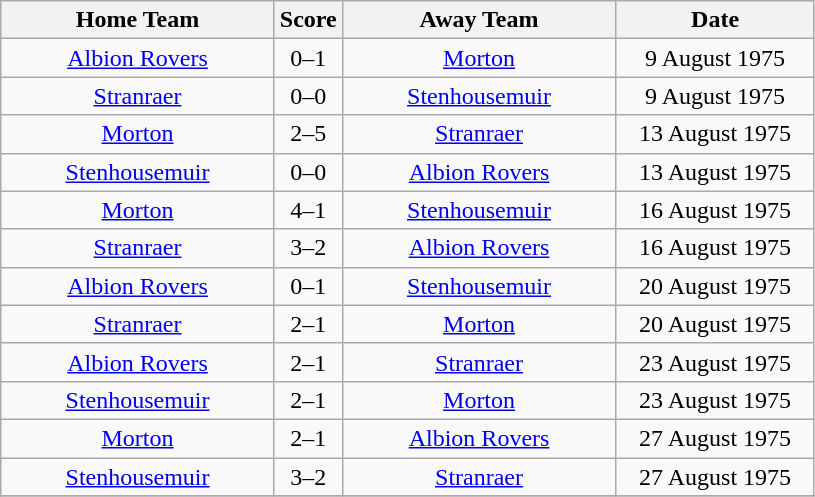<table class="wikitable" style="text-align:center;">
<tr>
<th width=175>Home Team</th>
<th width=20>Score</th>
<th width=175>Away Team</th>
<th width= 125>Date</th>
</tr>
<tr>
<td><a href='#'>Albion Rovers</a></td>
<td>0–1</td>
<td><a href='#'>Morton</a></td>
<td>9 August 1975</td>
</tr>
<tr>
<td><a href='#'>Stranraer</a></td>
<td>0–0</td>
<td><a href='#'>Stenhousemuir</a></td>
<td>9 August 1975</td>
</tr>
<tr>
<td><a href='#'>Morton</a></td>
<td>2–5</td>
<td><a href='#'>Stranraer</a></td>
<td>13 August 1975</td>
</tr>
<tr>
<td><a href='#'>Stenhousemuir</a></td>
<td>0–0</td>
<td><a href='#'>Albion Rovers</a></td>
<td>13 August 1975</td>
</tr>
<tr>
<td><a href='#'>Morton</a></td>
<td>4–1</td>
<td><a href='#'>Stenhousemuir</a></td>
<td>16 August 1975</td>
</tr>
<tr>
<td><a href='#'>Stranraer</a></td>
<td>3–2</td>
<td><a href='#'>Albion Rovers</a></td>
<td>16 August 1975</td>
</tr>
<tr>
<td><a href='#'>Albion Rovers</a></td>
<td>0–1</td>
<td><a href='#'>Stenhousemuir</a></td>
<td>20 August 1975</td>
</tr>
<tr>
<td><a href='#'>Stranraer</a></td>
<td>2–1</td>
<td><a href='#'>Morton</a></td>
<td>20 August 1975</td>
</tr>
<tr>
<td><a href='#'>Albion Rovers</a></td>
<td>2–1</td>
<td><a href='#'>Stranraer</a></td>
<td>23 August 1975</td>
</tr>
<tr>
<td><a href='#'>Stenhousemuir</a></td>
<td>2–1</td>
<td><a href='#'>Morton</a></td>
<td>23 August 1975</td>
</tr>
<tr>
<td><a href='#'>Morton</a></td>
<td>2–1</td>
<td><a href='#'>Albion Rovers</a></td>
<td>27 August 1975</td>
</tr>
<tr>
<td><a href='#'>Stenhousemuir</a></td>
<td>3–2</td>
<td><a href='#'>Stranraer</a></td>
<td>27 August 1975</td>
</tr>
<tr>
</tr>
</table>
